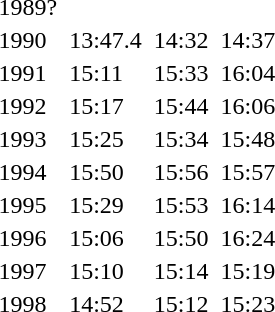<table>
<tr>
<td>1989?</td>
<td></td>
<td></td>
<td></td>
<td></td>
<td></td>
<td></td>
</tr>
<tr>
<td>1990</td>
<td></td>
<td>13:47.4</td>
<td></td>
<td>14:32</td>
<td></td>
<td>14:37</td>
</tr>
<tr>
<td>1991</td>
<td></td>
<td>15:11</td>
<td></td>
<td>15:33</td>
<td></td>
<td>16:04</td>
</tr>
<tr>
<td>1992</td>
<td></td>
<td>15:17</td>
<td></td>
<td>15:44</td>
<td></td>
<td>16:06</td>
</tr>
<tr>
<td>1993</td>
<td></td>
<td>15:25</td>
<td></td>
<td>15:34</td>
<td></td>
<td>15:48</td>
</tr>
<tr>
<td>1994</td>
<td></td>
<td>15:50</td>
<td></td>
<td>15:56</td>
<td></td>
<td>15:57</td>
</tr>
<tr>
<td>1995</td>
<td></td>
<td>15:29</td>
<td></td>
<td>15:53</td>
<td></td>
<td>16:14</td>
</tr>
<tr>
<td>1996</td>
<td></td>
<td>15:06</td>
<td></td>
<td>15:50</td>
<td></td>
<td>16:24</td>
</tr>
<tr>
<td>1997</td>
<td></td>
<td>15:10</td>
<td></td>
<td>15:14</td>
<td></td>
<td>15:19</td>
</tr>
<tr>
<td>1998</td>
<td></td>
<td>14:52</td>
<td></td>
<td>15:12</td>
<td></td>
<td>15:23</td>
</tr>
</table>
